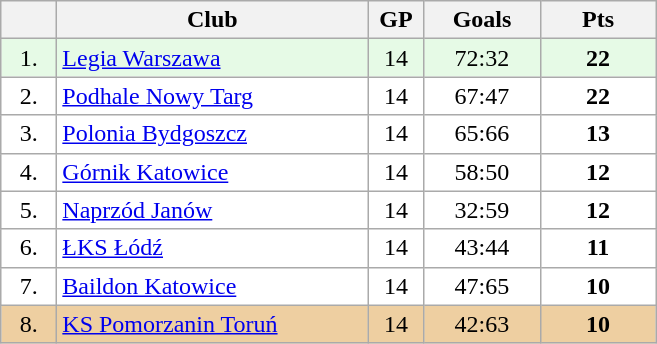<table class="wikitable">
<tr>
<th width="30"></th>
<th width="200">Club</th>
<th width="30">GP</th>
<th width="70">Goals</th>
<th width="70">Pts</th>
</tr>
<tr bgcolor="#e6fae6" align="center">
<td>1.</td>
<td align="left"><a href='#'>Legia Warszawa</a></td>
<td>14</td>
<td>72:32</td>
<td><strong>22</strong></td>
</tr>
<tr bgcolor="#FFFFFF" align="center">
<td>2.</td>
<td align="left"><a href='#'>Podhale Nowy Targ</a></td>
<td>14</td>
<td>67:47</td>
<td><strong>22</strong></td>
</tr>
<tr bgcolor="#FFFFFF" align="center">
<td>3.</td>
<td align="left"><a href='#'>Polonia Bydgoszcz</a></td>
<td>14</td>
<td>65:66</td>
<td><strong>13</strong></td>
</tr>
<tr bgcolor="#FFFFFF" align="center">
<td>4.</td>
<td align="left"><a href='#'>Górnik Katowice</a></td>
<td>14</td>
<td>58:50</td>
<td><strong>12</strong></td>
</tr>
<tr bgcolor="#FFFFFF" align="center">
<td>5.</td>
<td align="left"><a href='#'>Naprzód Janów</a></td>
<td>14</td>
<td>32:59</td>
<td><strong>12</strong></td>
</tr>
<tr bgcolor="#FFFFFF" align="center">
<td>6.</td>
<td align="left"><a href='#'>ŁKS Łódź</a></td>
<td>14</td>
<td>43:44</td>
<td><strong>11</strong></td>
</tr>
<tr bgcolor="#FFFFFF" align="center">
<td>7.</td>
<td align="left"><a href='#'>Baildon Katowice</a></td>
<td>14</td>
<td>47:65</td>
<td><strong>10</strong></td>
</tr>
<tr bgcolor="#EECFA1" align="center">
<td>8.</td>
<td align="left"><a href='#'>KS Pomorzanin Toruń</a></td>
<td>14</td>
<td>42:63</td>
<td><strong>10</strong></td>
</tr>
</table>
